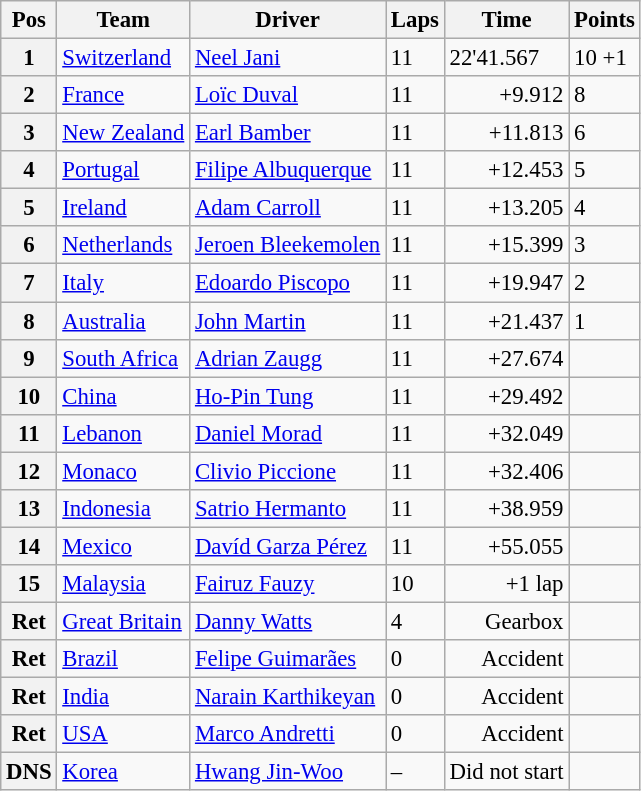<table class="wikitable" style="font-size:95%">
<tr>
<th>Pos</th>
<th>Team</th>
<th>Driver</th>
<th>Laps</th>
<th>Time</th>
<th>Points</th>
</tr>
<tr>
<th>1</th>
<td> <a href='#'>Switzerland</a></td>
<td><a href='#'>Neel Jani</a></td>
<td>11</td>
<td>22'41.567</td>
<td>10 +1</td>
</tr>
<tr>
<th>2</th>
<td> <a href='#'>France</a></td>
<td><a href='#'>Loïc Duval</a></td>
<td>11</td>
<td align=right>+9.912</td>
<td>8</td>
</tr>
<tr>
<th>3</th>
<td> <a href='#'>New Zealand</a></td>
<td><a href='#'>Earl Bamber</a></td>
<td>11</td>
<td align=right>+11.813</td>
<td>6</td>
</tr>
<tr>
<th>4</th>
<td> <a href='#'>Portugal</a></td>
<td><a href='#'>Filipe Albuquerque</a></td>
<td>11</td>
<td align=right>+12.453</td>
<td>5</td>
</tr>
<tr>
<th>5</th>
<td> <a href='#'>Ireland</a></td>
<td><a href='#'>Adam Carroll</a></td>
<td>11</td>
<td align=right>+13.205</td>
<td>4</td>
</tr>
<tr>
<th>6</th>
<td> <a href='#'>Netherlands</a></td>
<td><a href='#'>Jeroen Bleekemolen</a></td>
<td>11</td>
<td align=right>+15.399</td>
<td>3</td>
</tr>
<tr>
<th>7</th>
<td> <a href='#'>Italy</a></td>
<td><a href='#'>Edoardo Piscopo</a></td>
<td>11</td>
<td align=right>+19.947</td>
<td>2</td>
</tr>
<tr>
<th>8</th>
<td> <a href='#'>Australia</a></td>
<td><a href='#'>John Martin</a></td>
<td>11</td>
<td align=right>+21.437</td>
<td>1</td>
</tr>
<tr>
<th>9</th>
<td> <a href='#'>South Africa</a></td>
<td><a href='#'>Adrian Zaugg</a></td>
<td>11</td>
<td align=right>+27.674</td>
<td></td>
</tr>
<tr>
<th>10</th>
<td> <a href='#'>China</a></td>
<td><a href='#'>Ho-Pin Tung</a></td>
<td>11</td>
<td align=right>+29.492</td>
<td></td>
</tr>
<tr>
<th>11</th>
<td> <a href='#'>Lebanon</a></td>
<td><a href='#'>Daniel Morad</a></td>
<td>11</td>
<td align=right>+32.049</td>
<td></td>
</tr>
<tr>
<th>12</th>
<td> <a href='#'>Monaco</a></td>
<td><a href='#'>Clivio Piccione</a></td>
<td>11</td>
<td align=right>+32.406</td>
<td></td>
</tr>
<tr>
<th>13</th>
<td> <a href='#'>Indonesia</a></td>
<td><a href='#'>Satrio Hermanto</a></td>
<td>11</td>
<td align=right>+38.959</td>
<td></td>
</tr>
<tr>
<th>14</th>
<td> <a href='#'>Mexico</a></td>
<td><a href='#'>Davíd Garza Pérez</a></td>
<td>11</td>
<td align=right>+55.055</td>
<td></td>
</tr>
<tr>
<th>15</th>
<td> <a href='#'>Malaysia</a></td>
<td><a href='#'>Fairuz Fauzy</a></td>
<td>10</td>
<td align=right>+1 lap</td>
<td></td>
</tr>
<tr>
<th>Ret</th>
<td> <a href='#'>Great Britain</a></td>
<td><a href='#'>Danny Watts</a></td>
<td>4</td>
<td align=right>Gearbox</td>
<td></td>
</tr>
<tr>
<th>Ret</th>
<td> <a href='#'>Brazil</a></td>
<td><a href='#'>Felipe Guimarães</a></td>
<td>0</td>
<td align=right>Accident</td>
<td></td>
</tr>
<tr>
<th>Ret</th>
<td> <a href='#'>India</a></td>
<td><a href='#'>Narain Karthikeyan</a></td>
<td>0</td>
<td align=right>Accident</td>
<td></td>
</tr>
<tr>
<th>Ret</th>
<td> <a href='#'>USA</a></td>
<td><a href='#'>Marco Andretti</a></td>
<td>0</td>
<td align=right>Accident</td>
<td></td>
</tr>
<tr>
<th>DNS</th>
<td> <a href='#'>Korea</a></td>
<td><a href='#'>Hwang Jin-Woo</a></td>
<td>–</td>
<td align=right>Did not start</td>
</tr>
</table>
